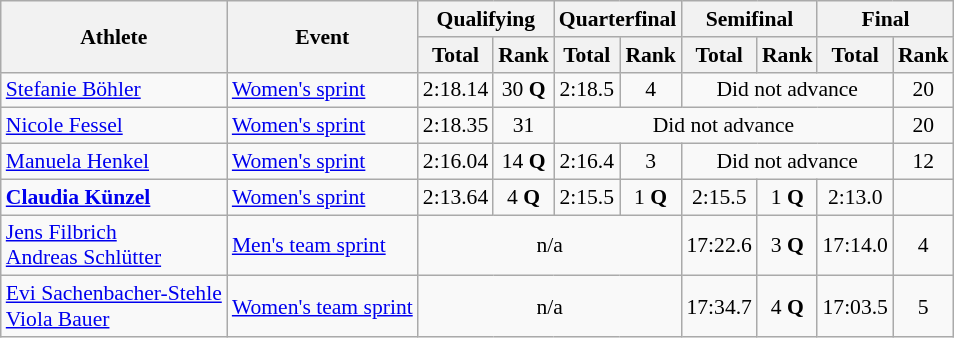<table class="wikitable" style="font-size:90%">
<tr>
<th rowspan="2">Athlete</th>
<th rowspan="2">Event</th>
<th colspan="2">Qualifying</th>
<th colspan="2">Quarterfinal</th>
<th colspan="2">Semifinal</th>
<th colspan="2">Final</th>
</tr>
<tr>
<th>Total</th>
<th>Rank</th>
<th>Total</th>
<th>Rank</th>
<th>Total</th>
<th>Rank</th>
<th>Total</th>
<th>Rank</th>
</tr>
<tr>
<td><a href='#'>Stefanie Böhler</a></td>
<td><a href='#'>Women's sprint</a></td>
<td align="center">2:18.14</td>
<td align="center">30 <strong>Q</strong></td>
<td align="center">2:18.5</td>
<td align="center">4</td>
<td colspan=3 align="center">Did not advance</td>
<td align="center">20</td>
</tr>
<tr>
<td><a href='#'>Nicole Fessel</a></td>
<td><a href='#'>Women's sprint</a></td>
<td align="center">2:18.35</td>
<td align="center">31</td>
<td colspan=5 align="center">Did not advance</td>
<td align="center">20</td>
</tr>
<tr>
<td><a href='#'>Manuela Henkel</a></td>
<td><a href='#'>Women's sprint</a></td>
<td align="center">2:16.04</td>
<td align="center">14 <strong>Q</strong></td>
<td align="center">2:16.4</td>
<td align="center">3</td>
<td colspan=3 align="center">Did not advance</td>
<td align="center">12</td>
</tr>
<tr>
<td><strong><a href='#'>Claudia Künzel</a></strong></td>
<td><a href='#'>Women's sprint</a></td>
<td align="center">2:13.64</td>
<td align="center">4 <strong>Q</strong></td>
<td align="center">2:15.5</td>
<td align="center">1 <strong>Q</strong></td>
<td align="center">2:15.5</td>
<td align="center">1 <strong>Q</strong></td>
<td align="center">2:13.0</td>
<td align="center"></td>
</tr>
<tr>
<td><a href='#'>Jens Filbrich</a><br><a href='#'>Andreas Schlütter</a></td>
<td><a href='#'>Men's team sprint</a></td>
<td colspan=4 align="center">n/a</td>
<td align="center">17:22.6</td>
<td align="center">3 <strong>Q</strong></td>
<td align="center">17:14.0</td>
<td align="center">4</td>
</tr>
<tr>
<td><a href='#'>Evi Sachenbacher-Stehle</a><br><a href='#'>Viola Bauer</a></td>
<td><a href='#'>Women's team sprint</a></td>
<td colspan=4 align="center">n/a</td>
<td align="center">17:34.7</td>
<td align="center">4 <strong>Q</strong></td>
<td align="center">17:03.5</td>
<td align="center">5</td>
</tr>
</table>
